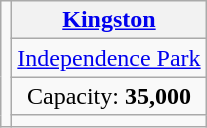<table class="wikitable" style="text-align:center">
<tr>
<td rowspan=4></td>
<th><a href='#'>Kingston</a></th>
</tr>
<tr>
<td><a href='#'>Independence Park</a></td>
</tr>
<tr>
<td>Capacity: <strong>35,000</strong></td>
</tr>
<tr>
<td></td>
</tr>
</table>
